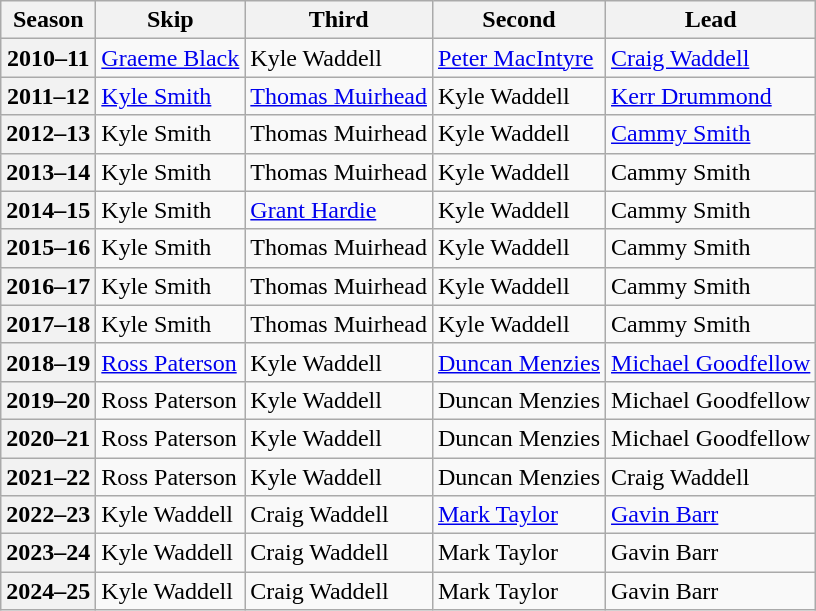<table class="wikitable">
<tr>
<th scope="col">Season</th>
<th scope="col">Skip</th>
<th scope="col">Third</th>
<th scope="col">Second</th>
<th scope="col">Lead</th>
</tr>
<tr>
<th scope="row">2010–11</th>
<td><a href='#'>Graeme Black</a></td>
<td>Kyle Waddell</td>
<td><a href='#'>Peter MacIntyre</a></td>
<td><a href='#'>Craig Waddell</a></td>
</tr>
<tr>
<th scope="row">2011–12</th>
<td><a href='#'>Kyle Smith</a></td>
<td><a href='#'>Thomas Muirhead</a></td>
<td>Kyle Waddell</td>
<td><a href='#'>Kerr Drummond</a></td>
</tr>
<tr>
<th scope="row">2012–13</th>
<td>Kyle Smith</td>
<td>Thomas Muirhead</td>
<td>Kyle Waddell</td>
<td><a href='#'>Cammy Smith</a></td>
</tr>
<tr>
<th scope="row">2013–14</th>
<td>Kyle Smith</td>
<td>Thomas Muirhead</td>
<td>Kyle Waddell</td>
<td>Cammy Smith</td>
</tr>
<tr>
<th scope="row">2014–15</th>
<td>Kyle Smith</td>
<td><a href='#'>Grant Hardie</a></td>
<td>Kyle Waddell</td>
<td>Cammy Smith</td>
</tr>
<tr>
<th scope="row">2015–16</th>
<td>Kyle Smith</td>
<td>Thomas Muirhead</td>
<td>Kyle Waddell</td>
<td>Cammy Smith</td>
</tr>
<tr>
<th scope="row">2016–17</th>
<td>Kyle Smith</td>
<td>Thomas Muirhead</td>
<td>Kyle Waddell</td>
<td>Cammy Smith</td>
</tr>
<tr>
<th scope="row">2017–18</th>
<td>Kyle Smith</td>
<td>Thomas Muirhead</td>
<td>Kyle Waddell</td>
<td>Cammy Smith</td>
</tr>
<tr>
<th scope="row">2018–19</th>
<td><a href='#'>Ross Paterson</a></td>
<td>Kyle Waddell</td>
<td><a href='#'>Duncan Menzies</a></td>
<td><a href='#'>Michael Goodfellow</a></td>
</tr>
<tr>
<th scope="row">2019–20</th>
<td>Ross Paterson</td>
<td>Kyle Waddell</td>
<td>Duncan Menzies</td>
<td>Michael Goodfellow</td>
</tr>
<tr>
<th scope="row">2020–21</th>
<td>Ross Paterson</td>
<td>Kyle Waddell</td>
<td>Duncan Menzies</td>
<td>Michael Goodfellow</td>
</tr>
<tr>
<th scope="row">2021–22</th>
<td>Ross Paterson</td>
<td>Kyle Waddell</td>
<td>Duncan Menzies</td>
<td>Craig Waddell</td>
</tr>
<tr>
<th scope="row">2022–23</th>
<td>Kyle Waddell</td>
<td>Craig Waddell</td>
<td><a href='#'>Mark Taylor</a></td>
<td><a href='#'>Gavin Barr</a></td>
</tr>
<tr>
<th scope="row">2023–24</th>
<td>Kyle Waddell</td>
<td>Craig Waddell</td>
<td>Mark Taylor</td>
<td>Gavin Barr</td>
</tr>
<tr>
<th scope="row">2024–25</th>
<td>Kyle Waddell</td>
<td>Craig Waddell</td>
<td>Mark Taylor</td>
<td>Gavin Barr</td>
</tr>
</table>
